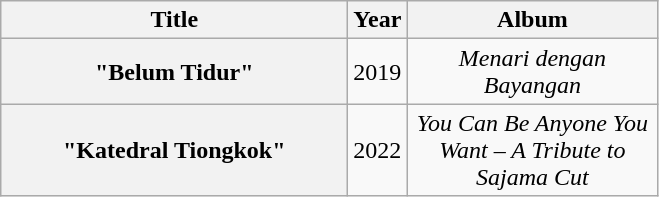<table class="wikitable plainrowheaders" style="text-align:center">
<tr>
<th scope="col" style="width:14em;">Title</th>
<th scope="col">Year</th>
<th scope="col" style="width:10em;">Album</th>
</tr>
<tr>
<th scope="row">"Belum Tidur"<br></th>
<td>2019</td>
<td><em>Menari dengan Bayangan</em></td>
</tr>
<tr>
<th scope="row">"Katedral Tiongkok"<br></th>
<td>2022</td>
<td><em>You Can Be Anyone You Want – A Tribute to Sajama Cut</em></td>
</tr>
</table>
